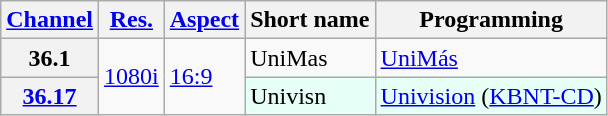<table class="wikitable">
<tr>
<th><a href='#'>Channel</a></th>
<th><a href='#'>Res.</a></th>
<th><a href='#'>Aspect</a></th>
<th>Short name</th>
<th>Programming</th>
</tr>
<tr>
<th scope = "row">36.1</th>
<td rowspan=2><a href='#'>1080i</a></td>
<td rowspan=2><a href='#'>16:9</a></td>
<td>UniMas</td>
<td><a href='#'>UniMás</a></td>
</tr>
<tr style="background-color: #E6FFF7;">
<th scope = "row"><a href='#'>36.17</a></th>
<td>Univisn</td>
<td><a href='#'>Univision</a> (<a href='#'>KBNT-CD</a>)</td>
</tr>
</table>
